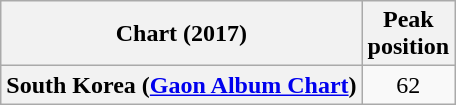<table class="wikitable plainrowheaders" style="text-align:center;">
<tr>
<th>Chart (2017)</th>
<th>Peak<br>position</th>
</tr>
<tr>
<th scope="row">South Korea (<a href='#'>Gaon Album Chart</a>)</th>
<td>62</td>
</tr>
</table>
